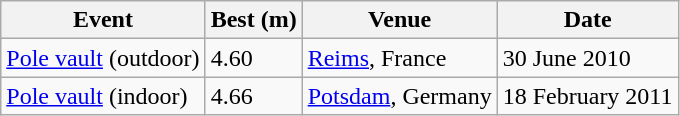<table class="wikitable">
<tr>
<th>Event</th>
<th>Best (m)</th>
<th>Venue</th>
<th>Date</th>
</tr>
<tr>
<td><a href='#'>Pole vault</a> (outdoor)</td>
<td>4.60</td>
<td><a href='#'>Reims</a>, France</td>
<td>30 June 2010</td>
</tr>
<tr>
<td><a href='#'>Pole vault</a> (indoor)</td>
<td>4.66</td>
<td><a href='#'>Potsdam</a>, Germany</td>
<td>18 February 2011</td>
</tr>
</table>
